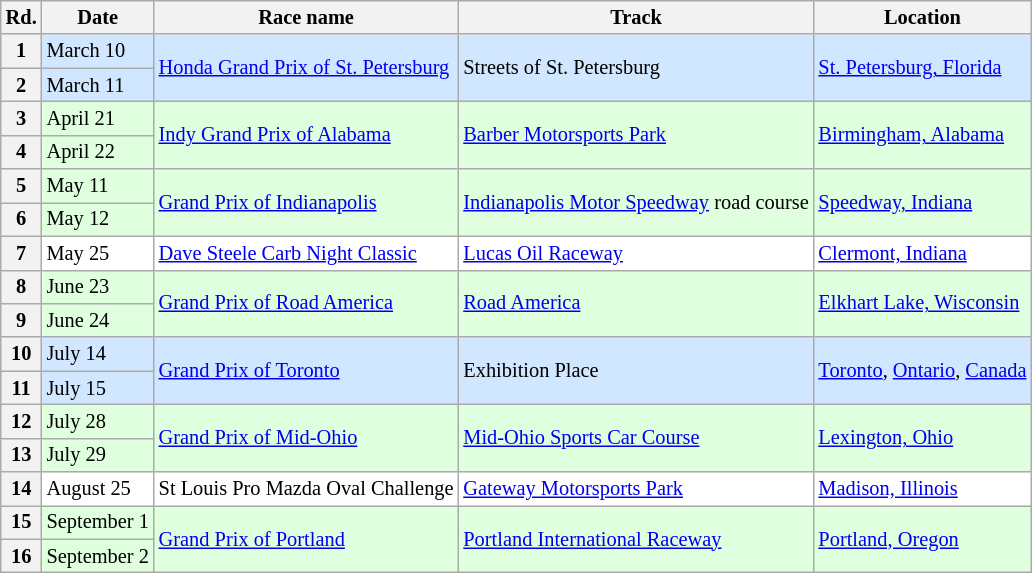<table class="wikitable" style="font-size: 85%">
<tr>
<th>Rd.</th>
<th>Date</th>
<th>Race name</th>
<th>Track</th>
<th>Location</th>
</tr>
<tr style="background:#D0E7FF;">
<th>1</th>
<td>March 10</td>
<td rowspan=2> <a href='#'>Honda Grand Prix of St. Petersburg</a></td>
<td rowspan=2>Streets of St. Petersburg</td>
<td rowspan=2><a href='#'>St. Petersburg, Florida</a></td>
</tr>
<tr style="background:#D0E7FF;">
<th>2</th>
<td>March 11</td>
</tr>
<tr style="background:#DFFFDF;">
<th>3</th>
<td>April 21</td>
<td rowspan=2> <a href='#'>Indy Grand Prix of Alabama</a></td>
<td rowspan=2><a href='#'>Barber Motorsports Park</a></td>
<td rowspan=2><a href='#'>Birmingham, Alabama</a></td>
</tr>
<tr style="background:#DFFFDF;">
<th>4</th>
<td>April 22</td>
</tr>
<tr style="background:#DFFFDF;">
<th>5</th>
<td>May 11</td>
<td rowspan=2> <a href='#'>Grand Prix of Indianapolis</a></td>
<td rowspan=2><a href='#'>Indianapolis Motor Speedway</a> road course</td>
<td rowspan=2><a href='#'>Speedway, Indiana</a></td>
</tr>
<tr style="background:#DFFFDF;">
<th>6</th>
<td>May 12</td>
</tr>
<tr style="background:#FFFFFF;">
<th>7</th>
<td>May 25</td>
<td> <a href='#'>Dave Steele Carb Night Classic</a></td>
<td><a href='#'>Lucas Oil Raceway</a></td>
<td><a href='#'>Clermont, Indiana</a></td>
</tr>
<tr style="background:#DFFFDF;">
<th>8</th>
<td>June 23</td>
<td rowspan=2> <a href='#'>Grand Prix of Road America</a></td>
<td rowspan=2><a href='#'>Road America</a></td>
<td rowspan=2><a href='#'>Elkhart Lake, Wisconsin</a></td>
</tr>
<tr style="background:#DFFFDF;">
<th>9</th>
<td>June 24</td>
</tr>
<tr style="background:#D0E7FF;">
<th>10</th>
<td>July 14</td>
<td rowspan=2> <a href='#'>Grand Prix of Toronto</a></td>
<td rowspan=2>Exhibition Place</td>
<td rowspan=2><a href='#'>Toronto</a>, <a href='#'>Ontario</a>, <a href='#'>Canada</a></td>
</tr>
<tr style="background:#D0E7FF;">
<th>11</th>
<td>July 15</td>
</tr>
<tr style="background:#DFFFDF;">
<th>12</th>
<td>July 28</td>
<td rowspan=2> <a href='#'>Grand Prix of Mid-Ohio</a></td>
<td rowspan=2><a href='#'>Mid-Ohio Sports Car Course</a></td>
<td rowspan=2><a href='#'>Lexington, Ohio</a></td>
</tr>
<tr style="background:#DFFFDF;">
<th>13</th>
<td>July 29</td>
</tr>
<tr style="background:#FFFFFF;">
<th>14</th>
<td>August 25</td>
<td> St Louis Pro Mazda Oval Challenge</td>
<td><a href='#'>Gateway Motorsports Park</a></td>
<td><a href='#'>Madison, Illinois</a></td>
</tr>
<tr style="background:#DFFFDF;">
<th>15</th>
<td>September 1</td>
<td rowspan=2> <a href='#'>Grand Prix of Portland</a></td>
<td rowspan=2><a href='#'>Portland International Raceway</a></td>
<td rowspan=2><a href='#'>Portland, Oregon</a></td>
</tr>
<tr style="background:#DFFFDF;">
<th>16</th>
<td>September 2</td>
</tr>
</table>
